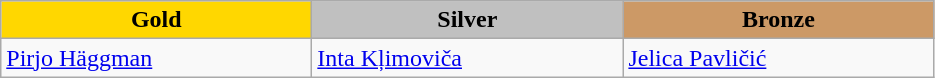<table class="wikitable" style="text-align:left">
<tr align="center">
<td width=200 bgcolor=gold><strong>Gold</strong></td>
<td width=200 bgcolor=silver><strong>Silver</strong></td>
<td width=200 bgcolor=CC9966><strong>Bronze</strong></td>
</tr>
<tr>
<td><a href='#'>Pirjo Häggman</a><br><em></em></td>
<td><a href='#'>Inta Kļimoviča</a><br><em></em></td>
<td><a href='#'>Jelica Pavličić</a><br><em></em></td>
</tr>
</table>
